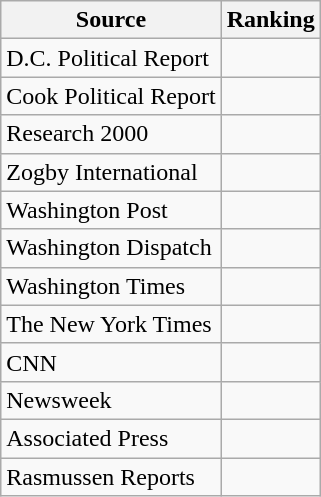<table class="wikitable">
<tr>
<th>Source</th>
<th>Ranking</th>
</tr>
<tr>
<td>D.C. Political Report</td>
<td></td>
</tr>
<tr>
<td>Cook Political Report</td>
<td></td>
</tr>
<tr>
<td>Research 2000</td>
<td></td>
</tr>
<tr>
<td>Zogby International</td>
<td></td>
</tr>
<tr>
<td The Washington Post>Washington Post</td>
<td></td>
</tr>
<tr>
<td>Washington Dispatch</td>
<td></td>
</tr>
<tr>
<td>Washington Times</td>
<td></td>
</tr>
<tr>
<td>The New York Times</td>
<td></td>
</tr>
<tr>
<td>CNN</td>
<td></td>
</tr>
<tr>
<td>Newsweek</td>
<td></td>
</tr>
<tr>
<td>Associated Press</td>
<td></td>
</tr>
<tr>
<td>Rasmussen Reports</td>
<td></td>
</tr>
</table>
